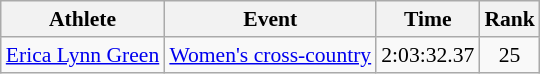<table class=wikitable style="font-size:90%">
<tr>
<th>Athlete</th>
<th>Event</th>
<th>Time</th>
<th>Rank</th>
</tr>
<tr align=center>
<td align=left><a href='#'>Erica Lynn Green</a></td>
<td align=left><a href='#'>Women's cross-country</a></td>
<td>2:03:32.37</td>
<td>25</td>
</tr>
</table>
